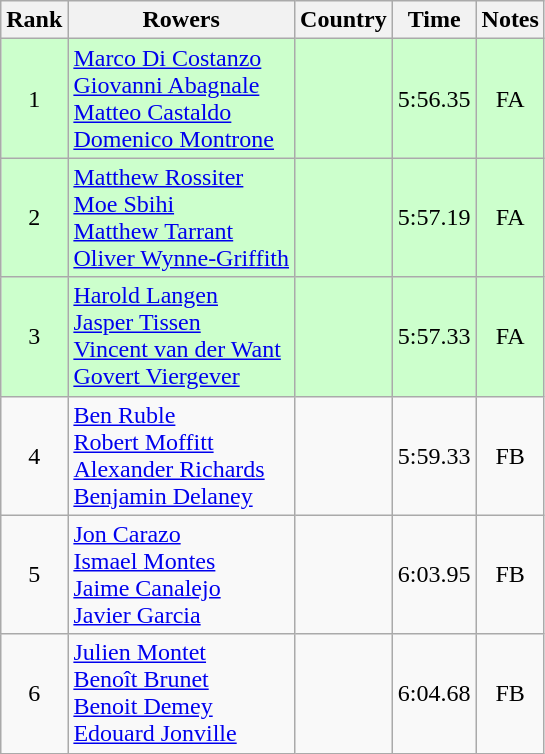<table class="wikitable" style="text-align:center">
<tr>
<th>Rank</th>
<th>Rowers</th>
<th>Country</th>
<th>Time</th>
<th>Notes</th>
</tr>
<tr bgcolor=ccffcc>
<td>1</td>
<td align="left"><a href='#'>Marco Di Costanzo</a><br><a href='#'>Giovanni Abagnale</a><br><a href='#'>Matteo Castaldo</a><br><a href='#'>Domenico Montrone</a></td>
<td align="left"></td>
<td>5:56.35</td>
<td>FA</td>
</tr>
<tr bgcolor=ccffcc>
<td>2</td>
<td align="left"><a href='#'>Matthew Rossiter</a><br><a href='#'>Moe Sbihi</a><br><a href='#'>Matthew Tarrant</a><br><a href='#'>Oliver Wynne-Griffith</a></td>
<td align="left"></td>
<td>5:57.19</td>
<td>FA</td>
</tr>
<tr bgcolor=ccffcc>
<td>3</td>
<td align="left"><a href='#'>Harold Langen</a><br><a href='#'>Jasper Tissen</a><br><a href='#'>Vincent van der Want</a><br><a href='#'>Govert Viergever</a></td>
<td align="left"></td>
<td>5:57.33</td>
<td>FA</td>
</tr>
<tr>
<td>4</td>
<td align="left"><a href='#'>Ben Ruble</a><br><a href='#'>Robert Moffitt</a><br><a href='#'>Alexander Richards</a><br><a href='#'>Benjamin Delaney</a></td>
<td align="left"></td>
<td>5:59.33</td>
<td>FB</td>
</tr>
<tr>
<td>5</td>
<td align="left"><a href='#'>Jon Carazo</a><br><a href='#'>Ismael Montes</a><br><a href='#'>Jaime Canalejo</a><br><a href='#'>Javier Garcia</a></td>
<td align="left"></td>
<td>6:03.95</td>
<td>FB</td>
</tr>
<tr>
<td>6</td>
<td align="left"><a href='#'>Julien Montet</a><br><a href='#'>Benoît Brunet</a><br><a href='#'>Benoit Demey</a><br><a href='#'>Edouard Jonville</a></td>
<td align="left"></td>
<td>6:04.68</td>
<td>FB</td>
</tr>
</table>
